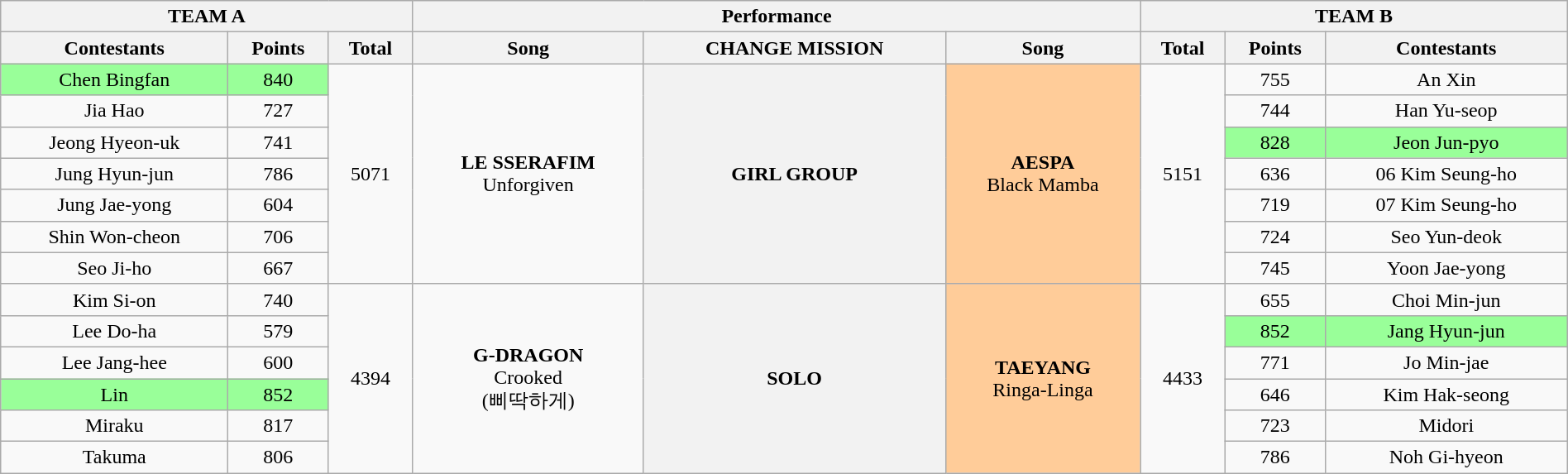<table class="wikitable collapsible" style="width:100%; text-align:center">
<tr>
<th colspan="3">TEAM A</th>
<th colspan="3">Performance</th>
<th colspan="3">TEAM B</th>
</tr>
<tr>
<th>Contestants</th>
<th>Points</th>
<th>Total</th>
<th>Song</th>
<th>CHANGE MISSION</th>
<th>Song</th>
<th>Total</th>
<th>Points</th>
<th>Contestants</th>
</tr>
<tr>
<td style="background:#99FF99">Chen Bingfan</td>
<td style="background:#99FF99">840</td>
<td rowspan="7">5071</td>
<td rowspan="7"><strong>LE SSERAFIM</strong><br>Unforgiven</td>
<th rowspan="7"><strong>GIRL GROUP</strong></th>
<td rowspan="7" style="background:#FFCC99"><strong>AESPA</strong><br>Black Mamba</td>
<td rowspan="7">5151</td>
<td>755</td>
<td>An Xin</td>
</tr>
<tr>
<td>Jia Hao</td>
<td>727</td>
<td>744</td>
<td>Han Yu-seop</td>
</tr>
<tr>
<td>Jeong Hyeon-uk</td>
<td>741</td>
<td style="background:#99FF99">828</td>
<td style="background:#99FF99">Jeon Jun-pyo</td>
</tr>
<tr>
<td>Jung Hyun-jun</td>
<td>786</td>
<td>636</td>
<td>06 Kim Seung-ho</td>
</tr>
<tr>
<td>Jung Jae-yong</td>
<td>604</td>
<td>719</td>
<td>07 Kim Seung-ho</td>
</tr>
<tr>
<td>Shin Won-cheon</td>
<td>706</td>
<td>724</td>
<td>Seo Yun-deok</td>
</tr>
<tr>
<td>Seo Ji-ho</td>
<td>667</td>
<td>745</td>
<td>Yoon Jae-yong</td>
</tr>
<tr>
<td>Kim Si-on</td>
<td>740</td>
<td rowspan="6">4394</td>
<td rowspan="6"><strong>G-DRAGON</strong><br>Crooked<br>(삐딱하게)</td>
<th rowspan="6"><strong>SOLO</strong></th>
<td rowspan="6" style="background:#FFCC99"><strong>TAEYANG</strong><br>Ringa-Linga</td>
<td rowspan="6">4433</td>
<td>655</td>
<td>Choi Min-jun</td>
</tr>
<tr>
<td>Lee Do-ha</td>
<td>579</td>
<td style="background:#99FF99">852</td>
<td style="background:#99FF99">Jang Hyun-jun</td>
</tr>
<tr>
<td>Lee Jang-hee</td>
<td>600</td>
<td>771</td>
<td>Jo Min-jae</td>
</tr>
<tr>
<td style="background:#99FF99">Lin</td>
<td style="background:#99FF99">852</td>
<td>646</td>
<td>Kim Hak-seong</td>
</tr>
<tr>
<td>Miraku</td>
<td>817</td>
<td>723</td>
<td>Midori</td>
</tr>
<tr>
<td>Takuma</td>
<td>806</td>
<td>786</td>
<td>Noh Gi-hyeon</td>
</tr>
</table>
